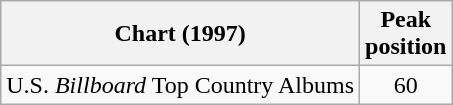<table class="wikitable">
<tr>
<th>Chart (1997)</th>
<th>Peak<br>position</th>
</tr>
<tr>
<td>U.S. <em>Billboard</em> Top Country Albums</td>
<td align="center">60</td>
</tr>
</table>
